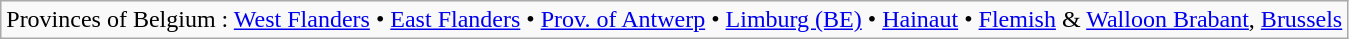<table class="wikitable">
<tr>
<td>Provinces of Belgium : <a href='#'>West Flanders</a> • <a href='#'>East Flanders</a> • <a href='#'>Prov. of Antwerp</a> • <a href='#'>Limburg (BE)</a> • <a href='#'>Hainaut</a> • <a href='#'>Flemish</a> & <a href='#'>Walloon Brabant</a>, <a href='#'>Brussels</a></td>
</tr>
</table>
